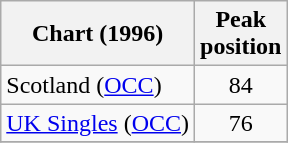<table class="wikitable sortable" style="text-align:center;">
<tr>
<th>Chart (1996)</th>
<th>Peak<br>position</th>
</tr>
<tr>
<td align="left">Scotland (<a href='#'>OCC</a>)</td>
<td>84</td>
</tr>
<tr>
<td align="left"><a href='#'>UK Singles</a> (<a href='#'>OCC</a>)</td>
<td>76</td>
</tr>
<tr>
</tr>
</table>
